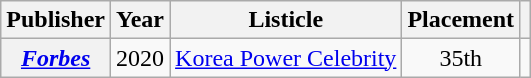<table class="wikitable plainrowheaders sortable">
<tr>
<th scope="col">Publisher</th>
<th scope="col">Year</th>
<th scope="col">Listicle</th>
<th scope="col">Placement</th>
<th scope="col" class="unsortable"></th>
</tr>
<tr>
<th scope="row"><em><a href='#'>Forbes</a></em></th>
<td>2020</td>
<td><a href='#'>Korea Power Celebrity</a></td>
<td style="text-align:center">35th</td>
<td style="text-align:center"></td>
</tr>
</table>
